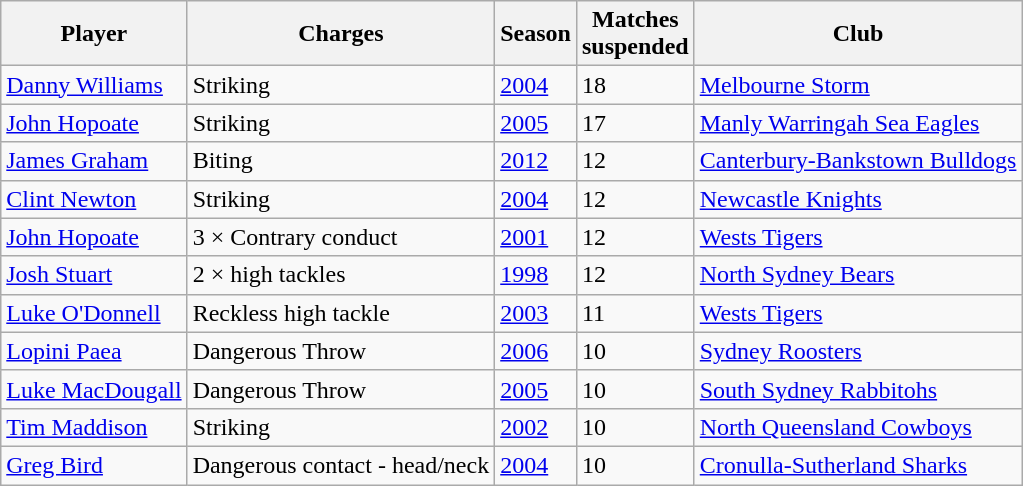<table class="wikitable sortable" border="1">
<tr>
<th>Player</th>
<th>Charges</th>
<th>Season</th>
<th>Matches<br>suspended</th>
<th>Club</th>
</tr>
<tr>
<td><a href='#'>Danny Williams</a></td>
<td>Striking</td>
<td><a href='#'>2004</a></td>
<td>18</td>
<td> <a href='#'>Melbourne Storm</a></td>
</tr>
<tr>
<td><a href='#'>John Hopoate</a></td>
<td>Striking</td>
<td><a href='#'>2005</a></td>
<td>17</td>
<td> <a href='#'>Manly Warringah Sea Eagles</a></td>
</tr>
<tr>
<td><a href='#'>James Graham</a></td>
<td>Biting</td>
<td><a href='#'>2012</a></td>
<td>12</td>
<td> <a href='#'>Canterbury-Bankstown Bulldogs</a></td>
</tr>
<tr>
<td><a href='#'>Clint Newton</a></td>
<td data-sort-value="Kicking">Striking</td>
<td><a href='#'>2004</a></td>
<td>12</td>
<td> <a href='#'>Newcastle Knights</a></td>
</tr>
<tr>
<td><a href='#'>John Hopoate</a></td>
<td>3 × Contrary conduct</td>
<td><a href='#'>2001</a></td>
<td>12</td>
<td> <a href='#'>Wests Tigers</a></td>
</tr>
<tr>
<td><a href='#'>Josh Stuart</a></td>
<td>2 × high tackles</td>
<td><a href='#'>1998</a></td>
<td>12</td>
<td> <a href='#'>North Sydney Bears</a></td>
</tr>
<tr>
<td><a href='#'>Luke O'Donnell</a></td>
<td>Reckless high tackle</td>
<td><a href='#'>2003</a></td>
<td>11</td>
<td> <a href='#'>Wests Tigers</a></td>
</tr>
<tr>
<td><a href='#'>Lopini Paea</a></td>
<td>Dangerous Throw</td>
<td><a href='#'>2006</a></td>
<td data-sort-value="33">10</td>
<td> <a href='#'>Sydney Roosters</a></td>
</tr>
<tr>
<td><a href='#'>Luke MacDougall</a></td>
<td>Dangerous Throw</td>
<td><a href='#'>2005</a></td>
<td>10</td>
<td> <a href='#'>South Sydney Rabbitohs</a></td>
</tr>
<tr>
<td><a href='#'>Tim Maddison</a></td>
<td>Striking</td>
<td><a href='#'>2002</a></td>
<td>10</td>
<td> <a href='#'>North Queensland Cowboys</a></td>
</tr>
<tr>
<td><a href='#'>Greg Bird</a></td>
<td>Dangerous contact - head/neck</td>
<td><a href='#'>2004</a></td>
<td>10</td>
<td> <a href='#'>Cronulla-Sutherland Sharks</a></td>
</tr>
</table>
